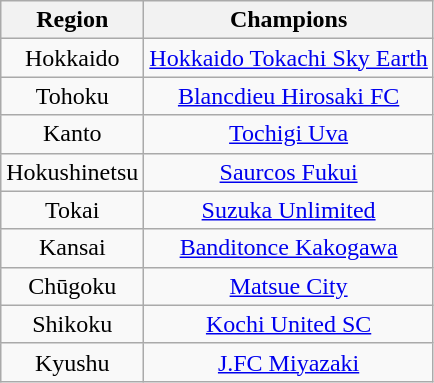<table class="wikitable" style="text-align:center;">
<tr>
<th>Region</th>
<th>Champions</th>
</tr>
<tr>
<td>Hokkaido</td>
<td><a href='#'>Hokkaido Tokachi Sky Earth</a></td>
</tr>
<tr>
<td>Tohoku</td>
<td><a href='#'>Blancdieu Hirosaki FC</a></td>
</tr>
<tr>
<td>Kanto</td>
<td><a href='#'>Tochigi Uva</a></td>
</tr>
<tr>
<td>Hokushinetsu</td>
<td><a href='#'>Saurcos Fukui</a></td>
</tr>
<tr>
<td>Tokai</td>
<td><a href='#'>Suzuka Unlimited</a></td>
</tr>
<tr>
<td>Kansai</td>
<td><a href='#'>Banditonce Kakogawa</a></td>
</tr>
<tr>
<td>Chūgoku</td>
<td><a href='#'>Matsue City</a></td>
</tr>
<tr>
<td>Shikoku</td>
<td><a href='#'>Kochi United SC</a></td>
</tr>
<tr>
<td>Kyushu</td>
<td><a href='#'>J.FC Miyazaki</a></td>
</tr>
</table>
